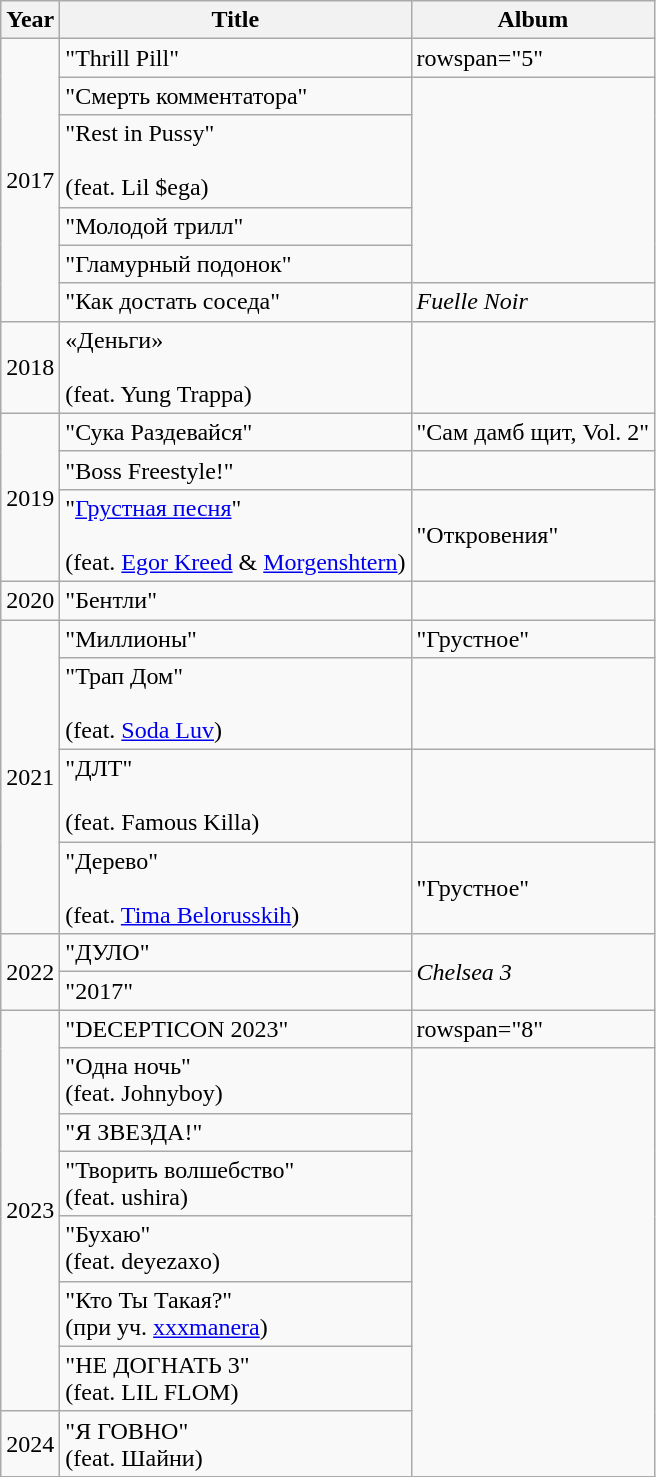<table class="wikitable">
<tr>
<th>Year</th>
<th>Title</th>
<th>Album</th>
</tr>
<tr>
<td rowspan="6">2017</td>
<td>"Thrill Pill"</td>
<td>rowspan="5" </td>
</tr>
<tr>
<td>"Смерть комментатора"</td>
</tr>
<tr>
<td>"Rest in Pussy"<br><br>(feat. Lil $ega)</td>
</tr>
<tr>
<td>"Молодой трилл"</td>
</tr>
<tr>
<td>"Гламурный подонок"</td>
</tr>
<tr>
<td>"Как достать соседа"</td>
<td><em>Fuelle Noir</em></td>
</tr>
<tr>
<td>2018</td>
<td>«Деньги»<br><br>(feat. Yung Trappa)</td>
<td></td>
</tr>
<tr>
<td rowspan="3">2019</td>
<td>"Сука Раздевайся"</td>
<td>"Сам дамб щит, Vol. 2"</td>
</tr>
<tr>
<td>"Boss Freestyle!"</td>
<td></td>
</tr>
<tr>
<td>"<a href='#'>Грустная песня</a>"<br><br>(feat. <a href='#'>Egor Kreed</a> & <a href='#'>Morgenshtern</a>)</td>
<td>"Откровения"</td>
</tr>
<tr>
<td>2020</td>
<td>"Бентли"</td>
<td></td>
</tr>
<tr>
<td rowspan="4">2021</td>
<td>"Миллионы"</td>
<td>"Грустное"</td>
</tr>
<tr>
<td>"Трап Дом"<br><br>(feat. <a href='#'>Soda Luv</a>)</td>
<td></td>
</tr>
<tr>
<td>"ДЛТ"<br><br>(feat. Famous Killa)</td>
<td></td>
</tr>
<tr>
<td>"Дерево"<br><br>(feat. <a href='#'>Tima Belorusskih</a>)</td>
<td>"Грустное"</td>
</tr>
<tr>
<td rowspan="2">2022</td>
<td>"ДУЛО"</td>
<td rowspan="2"><em>Chelsea 3</em></td>
</tr>
<tr>
<td>"2017"</td>
</tr>
<tr>
<td rowspan="7">2023</td>
<td>"DECEPTICON 2023"</td>
<td>rowspan="8" </td>
</tr>
<tr>
<td>"Одна ночь"<br>(feat. Johnyboy)</td>
</tr>
<tr>
<td>"Я ЗВЕЗДА!"</td>
</tr>
<tr>
<td>"Творить волшебство"<br>(feat. ushira)</td>
</tr>
<tr>
<td>"Бухаю"<br>(feat. deyezaxo)</td>
</tr>
<tr>
<td>"Кто Ты Такая?"<br>(при уч. <a href='#'>xxxmanera</a>)</td>
</tr>
<tr>
<td>"НЕ ДОГНАТЬ 3"<br>(feat. LIL FLOM)</td>
</tr>
<tr>
<td>2024</td>
<td>"Я ГОВНО"<br>(feat. Шайни)</td>
</tr>
</table>
